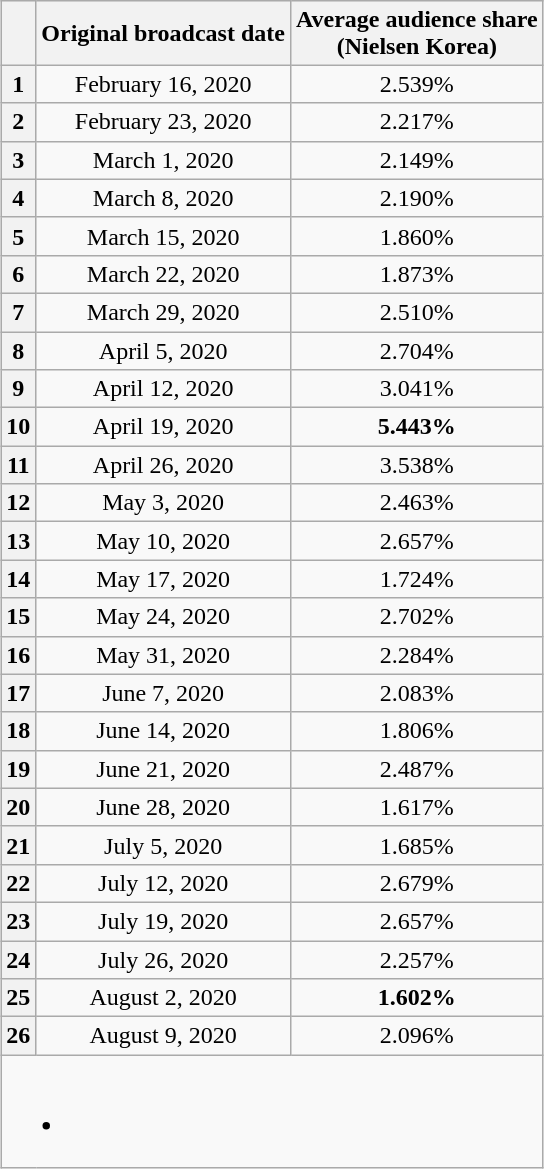<table class="wikitable" style="text-align:center;max-width:450px; margin-left: auto; margin-right: auto; border: none;">
<tr>
</tr>
<tr>
<th></th>
<th>Original broadcast date</th>
<th>Average audience share<br>(Nielsen Korea)</th>
</tr>
<tr>
<th>1</th>
<td>February 16, 2020</td>
<td>2.539%</td>
</tr>
<tr>
<th>2</th>
<td>February 23, 2020</td>
<td>2.217%</td>
</tr>
<tr>
<th>3</th>
<td>March 1, 2020</td>
<td>2.149%</td>
</tr>
<tr>
<th>4</th>
<td>March 8, 2020</td>
<td>2.190%</td>
</tr>
<tr>
<th>5</th>
<td>March 15, 2020</td>
<td>1.860%</td>
</tr>
<tr>
<th>6</th>
<td>March 22, 2020</td>
<td>1.873%</td>
</tr>
<tr>
<th>7</th>
<td>March 29, 2020</td>
<td>2.510%</td>
</tr>
<tr>
<th>8</th>
<td>April 5, 2020</td>
<td>2.704%</td>
</tr>
<tr>
<th>9</th>
<td>April 12, 2020</td>
<td>3.041%</td>
</tr>
<tr>
<th>10</th>
<td>April 19, 2020</td>
<td><span><strong>5.443%</strong></span></td>
</tr>
<tr>
<th>11</th>
<td>April 26, 2020</td>
<td>3.538%</td>
</tr>
<tr>
<th>12</th>
<td>May 3, 2020</td>
<td>2.463%</td>
</tr>
<tr>
<th>13</th>
<td>May 10, 2020</td>
<td>2.657%</td>
</tr>
<tr>
<th>14</th>
<td>May 17, 2020</td>
<td>1.724%</td>
</tr>
<tr>
<th>15</th>
<td>May 24, 2020</td>
<td>2.702%</td>
</tr>
<tr>
<th>16</th>
<td>May 31, 2020</td>
<td>2.284%</td>
</tr>
<tr>
<th>17</th>
<td>June 7, 2020</td>
<td>2.083%</td>
</tr>
<tr>
<th>18</th>
<td>June 14, 2020</td>
<td>1.806%</td>
</tr>
<tr>
<th>19</th>
<td>June 21, 2020</td>
<td>2.487%</td>
</tr>
<tr>
<th>20</th>
<td>June 28, 2020</td>
<td>1.617%</td>
</tr>
<tr>
<th>21</th>
<td>July 5, 2020</td>
<td>1.685%</td>
</tr>
<tr>
<th>22</th>
<td>July 12, 2020</td>
<td>2.679%</td>
</tr>
<tr>
<th>23</th>
<td>July 19, 2020</td>
<td>2.657%</td>
</tr>
<tr>
<th>24</th>
<td>July 26, 2020</td>
<td>2.257%</td>
</tr>
<tr>
<th>25</th>
<td>August 2, 2020</td>
<td><span><strong>1.602%</strong></span></td>
</tr>
<tr>
<th>26</th>
<td>August 9, 2020</td>
<td>2.096%</td>
</tr>
<tr>
<td colspan="5"><br><ul><li></li></ul></td>
</tr>
</table>
